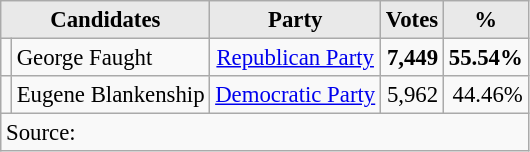<table class=wikitable style="font-size:95%; text-align:right;">
<tr>
<th style="background-color:#E9E9E9" align=center colspan=2>Candidates</th>
<th style="background-color:#E9E9E9" align=center>Party</th>
<th style="background-color:#E9E9E9" align=center>Votes</th>
<th style="background-color:#E9E9E9" align=center>%</th>
</tr>
<tr>
<td></td>
<td align=left>George Faught</td>
<td align=center><a href='#'>Republican Party</a></td>
<td><strong>7,449</strong></td>
<td><strong>55.54%</strong></td>
</tr>
<tr>
<td></td>
<td align=left>Eugene Blankenship</td>
<td align=center><a href='#'>Democratic Party</a></td>
<td>5,962</td>
<td>44.46%</td>
</tr>
<tr>
<td align="left" colspan=6>Source: </td>
</tr>
</table>
